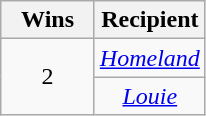<table class="wikitable sortable" style="text-align: center">
<tr>
<th scope="col" style="width:55px;">Wins</th>
<th scope="col" style="text-align:center;">Recipient</th>
</tr>
<tr>
<td rowspan=2 style="text-align:center">2</td>
<td><em><a href='#'>Homeland</a></em></td>
</tr>
<tr>
<td><em><a href='#'>Louie</a></em></td>
</tr>
</table>
